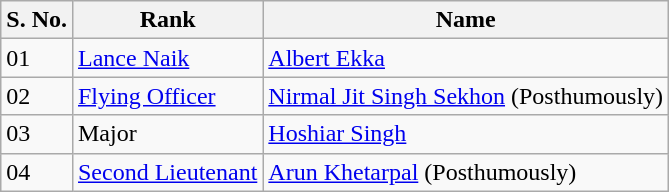<table class="wikitable">
<tr>
<th>S. No.</th>
<th>Rank</th>
<th>Name</th>
</tr>
<tr>
<td>01</td>
<td><a href='#'>Lance Naik</a></td>
<td><a href='#'>Albert Ekka</a></td>
</tr>
<tr>
<td>02</td>
<td><a href='#'>Flying Officer</a></td>
<td><a href='#'>Nirmal Jit Singh Sekhon</a> (Posthumously)</td>
</tr>
<tr>
<td>03</td>
<td>Major</td>
<td><a href='#'>Hoshiar Singh</a></td>
</tr>
<tr>
<td>04</td>
<td><a href='#'>Second Lieutenant</a></td>
<td><a href='#'>Arun Khetarpal</a> (Posthumously)</td>
</tr>
</table>
